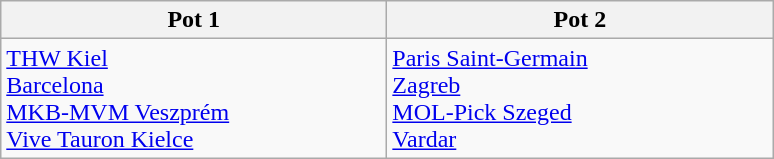<table class="wikitable">
<tr>
<th width=250>Pot 1</th>
<th width=250>Pot 2</th>
</tr>
<tr>
<td valign="top"> <a href='#'>THW Kiel</a><br> <a href='#'>Barcelona</a><br> <a href='#'>MKB-MVM Veszprém</a><br> <a href='#'>Vive Tauron Kielce</a></td>
<td valign="top"> <a href='#'>Paris Saint-Germain</a><br> <a href='#'>Zagreb</a><br> <a href='#'>MOL-Pick Szeged</a><br> <a href='#'>Vardar</a></td>
</tr>
</table>
